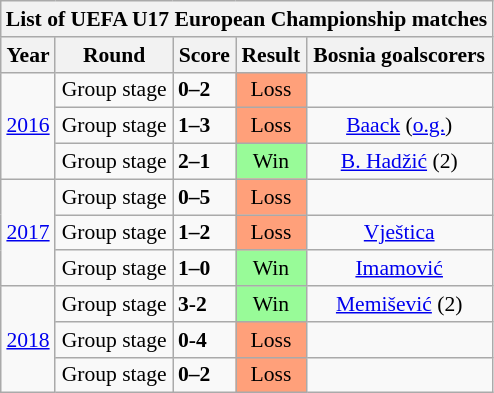<table class="wikitable collapsible" style="text-align: center;font-size:90%;">
<tr>
<th colspan=5>List of UEFA U17 European Championship matches</th>
</tr>
<tr>
<th>Year</th>
<th>Round</th>
<th>Score</th>
<th>Result</th>
<th>Bosnia goalscorers</th>
</tr>
<tr>
<td rowspan=3><a href='#'>2016</a></td>
<td>Group stage</td>
<td align="left"> <strong>0–2</strong> </td>
<td style="background:#ffa07a;">Loss</td>
<td></td>
</tr>
<tr>
<td>Group stage</td>
<td align="left"> <strong>1–3</strong> </td>
<td style="background:#ffa07a;">Loss</td>
<td><a href='#'>Baack</a> (<a href='#'>o.g.</a>)</td>
</tr>
<tr>
<td>Group stage</td>
<td align="left"> <strong>2–1</strong> </td>
<td style="background:#98fb98;">Win</td>
<td><a href='#'>B. Hadžić</a> (2)</td>
</tr>
<tr>
<td rowspan=3><a href='#'>2017</a></td>
<td>Group stage</td>
<td align="left"> <strong>0–5</strong> </td>
<td style="background:#ffa07a;">Loss</td>
<td></td>
</tr>
<tr>
<td>Group stage</td>
<td align="left"> <strong>1–2</strong> </td>
<td style="background:#ffa07a;">Loss</td>
<td><a href='#'>Vještica</a></td>
</tr>
<tr>
<td>Group stage</td>
<td align="left"> <strong>1–0</strong> </td>
<td style="background:#98fb98;">Win</td>
<td><a href='#'>Imamović</a></td>
</tr>
<tr>
<td rowspan=3><a href='#'>2018</a></td>
<td>Group stage</td>
<td align="left"> <strong>3-2</strong> </td>
<td style="background:#98fb98;">Win</td>
<td><a href='#'>Memišević</a> (2)</td>
</tr>
<tr>
<td>Group stage</td>
<td align="left"> <strong>0-4</strong> </td>
<td style="background:#ffa07a;">Loss</td>
<td></td>
</tr>
<tr>
<td>Group stage</td>
<td align="left"> <strong>0–2</strong> </td>
<td style="background:#ffa07a;">Loss</td>
<td></td>
</tr>
</table>
